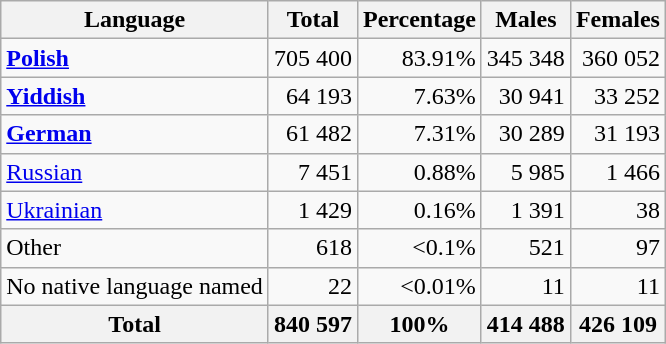<table align="center" class="wikitable plainlinks TablePager">
<tr>
<th>Language</th>
<th>Total</th>
<th>Percentage</th>
<th>Males</th>
<th>Females</th>
</tr>
<tr ---->
<td><strong><a href='#'>Polish</a></strong></td>
<td align="right">705 400</td>
<td align="right">83.91%</td>
<td align="right">345 348</td>
<td align="right">360 052</td>
</tr>
<tr ---->
<td><strong><a href='#'>Yiddish</a></strong></td>
<td align="right">64 193</td>
<td align="right">7.63%</td>
<td align="right">30 941</td>
<td align="right">33 252</td>
</tr>
<tr ---->
<td><strong><a href='#'>German</a></strong></td>
<td align="right">61 482</td>
<td align="right">7.31%</td>
<td align="right">30 289</td>
<td align="right">31 193</td>
</tr>
<tr ---->
<td><a href='#'>Russian</a></td>
<td align="right">7 451</td>
<td align="right">0.88%</td>
<td align="right">5 985</td>
<td align="right">1 466</td>
</tr>
<tr ---->
<td><a href='#'>Ukrainian</a></td>
<td align="right">1 429</td>
<td align="right">0.16%</td>
<td align="right">1 391</td>
<td align="right">38</td>
</tr>
<tr ---->
<td>Other</td>
<td align="right">618</td>
<td align="right"><0.1%</td>
<td align="right">521</td>
<td align="right">97</td>
</tr>
<tr ---->
<td>No native language named</td>
<td align="right">22</td>
<td align="right"><0.01%</td>
<td align="right">11</td>
<td align="right">11</td>
</tr>
<tr ---->
<th>Total</th>
<th>840 597</th>
<th>100%</th>
<th>414 488</th>
<th>426 109</th>
</tr>
</table>
